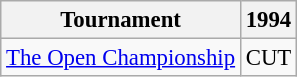<table class="wikitable" style="font-size:95%;text-align:center;">
<tr>
<th>Tournament</th>
<th>1994</th>
</tr>
<tr>
<td align=left><a href='#'>The Open Championship</a></td>
<td>CUT</td>
</tr>
</table>
